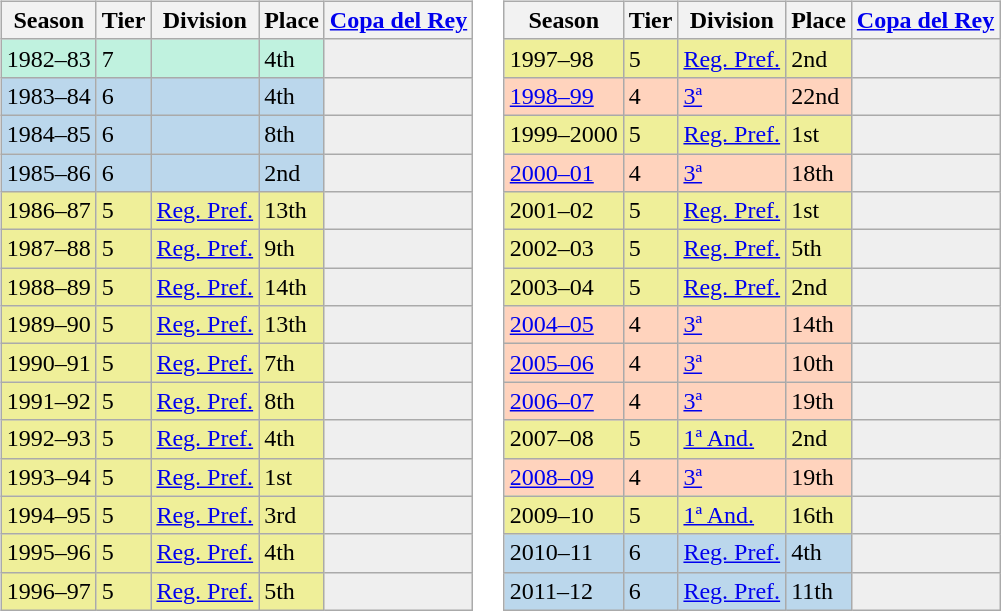<table>
<tr>
<td valign="top" width=0%><br><table class="wikitable">
<tr style="background:#f0f6fa;">
<th>Season</th>
<th>Tier</th>
<th>Division</th>
<th>Place</th>
<th><a href='#'>Copa del Rey</a></th>
</tr>
<tr>
<td style="background:#C0F2DF;">1982–83</td>
<td style="background:#C0F2DF;">7</td>
<td style="background:#C0F2DF;"></td>
<td style="background:#C0F2DF;">4th</td>
<th style="background:#efefef;"></th>
</tr>
<tr>
<td style="background:#BBD7EC;">1983–84</td>
<td style="background:#BBD7EC;">6</td>
<td style="background:#BBD7EC;"></td>
<td style="background:#BBD7EC;">4th</td>
<th style="background:#efefef;"></th>
</tr>
<tr>
<td style="background:#BBD7EC;">1984–85</td>
<td style="background:#BBD7EC;">6</td>
<td style="background:#BBD7EC;"></td>
<td style="background:#BBD7EC;">8th</td>
<th style="background:#efefef;"></th>
</tr>
<tr>
<td style="background:#BBD7EC;">1985–86</td>
<td style="background:#BBD7EC;">6</td>
<td style="background:#BBD7EC;"></td>
<td style="background:#BBD7EC;">2nd</td>
<th style="background:#efefef;"></th>
</tr>
<tr>
<td style="background:#EFEF99;">1986–87</td>
<td style="background:#EFEF99;">5</td>
<td style="background:#EFEF99;"><a href='#'>Reg. Pref.</a></td>
<td style="background:#EFEF99;">13th</td>
<th style="background:#efefef;"></th>
</tr>
<tr>
<td style="background:#EFEF99;">1987–88</td>
<td style="background:#EFEF99;">5</td>
<td style="background:#EFEF99;"><a href='#'>Reg. Pref.</a></td>
<td style="background:#EFEF99;">9th</td>
<th style="background:#efefef;"></th>
</tr>
<tr>
<td style="background:#EFEF99;">1988–89</td>
<td style="background:#EFEF99;">5</td>
<td style="background:#EFEF99;"><a href='#'>Reg. Pref.</a></td>
<td style="background:#EFEF99;">14th</td>
<th style="background:#efefef;"></th>
</tr>
<tr>
<td style="background:#EFEF99;">1989–90</td>
<td style="background:#EFEF99;">5</td>
<td style="background:#EFEF99;"><a href='#'>Reg. Pref.</a></td>
<td style="background:#EFEF99;">13th</td>
<th style="background:#efefef;"></th>
</tr>
<tr>
<td style="background:#EFEF99;">1990–91</td>
<td style="background:#EFEF99;">5</td>
<td style="background:#EFEF99;"><a href='#'>Reg. Pref.</a></td>
<td style="background:#EFEF99;">7th</td>
<th style="background:#efefef;"></th>
</tr>
<tr>
<td style="background:#EFEF99;">1991–92</td>
<td style="background:#EFEF99;">5</td>
<td style="background:#EFEF99;"><a href='#'>Reg. Pref.</a></td>
<td style="background:#EFEF99;">8th</td>
<th style="background:#efefef;"></th>
</tr>
<tr>
<td style="background:#EFEF99;">1992–93</td>
<td style="background:#EFEF99;">5</td>
<td style="background:#EFEF99;"><a href='#'>Reg. Pref.</a></td>
<td style="background:#EFEF99;">4th</td>
<th style="background:#efefef;"></th>
</tr>
<tr>
<td style="background:#EFEF99;">1993–94</td>
<td style="background:#EFEF99;">5</td>
<td style="background:#EFEF99;"><a href='#'>Reg. Pref.</a></td>
<td style="background:#EFEF99;">1st</td>
<th style="background:#efefef;"></th>
</tr>
<tr>
<td style="background:#EFEF99;">1994–95</td>
<td style="background:#EFEF99;">5</td>
<td style="background:#EFEF99;"><a href='#'>Reg. Pref.</a></td>
<td style="background:#EFEF99;">3rd</td>
<th style="background:#efefef;"></th>
</tr>
<tr>
<td style="background:#EFEF99;">1995–96</td>
<td style="background:#EFEF99;">5</td>
<td style="background:#EFEF99;"><a href='#'>Reg. Pref.</a></td>
<td style="background:#EFEF99;">4th</td>
<th style="background:#efefef;"></th>
</tr>
<tr>
<td style="background:#EFEF99;">1996–97</td>
<td style="background:#EFEF99;">5</td>
<td style="background:#EFEF99;"><a href='#'>Reg. Pref.</a></td>
<td style="background:#EFEF99;">5th</td>
<th style="background:#efefef;"></th>
</tr>
</table>
</td>
<td valign="top" width=0%><br><table class="wikitable">
<tr style="background:#f0f6fa;">
<th>Season</th>
<th>Tier</th>
<th>Division</th>
<th>Place</th>
<th><a href='#'>Copa del Rey</a></th>
</tr>
<tr>
<td style="background:#EFEF99;">1997–98</td>
<td style="background:#EFEF99;">5</td>
<td style="background:#EFEF99;"><a href='#'>Reg. Pref.</a></td>
<td style="background:#EFEF99;">2nd</td>
<th style="background:#efefef;"></th>
</tr>
<tr>
<td style="background:#FFD3BD;"><a href='#'>1998–99</a></td>
<td style="background:#FFD3BD;">4</td>
<td style="background:#FFD3BD;"><a href='#'>3ª</a></td>
<td style="background:#FFD3BD;">22nd</td>
<th style="background:#efefef;"></th>
</tr>
<tr>
<td style="background:#EFEF99;">1999–2000</td>
<td style="background:#EFEF99;">5</td>
<td style="background:#EFEF99;"><a href='#'>Reg. Pref.</a></td>
<td style="background:#EFEF99;">1st</td>
<th style="background:#efefef;"></th>
</tr>
<tr>
<td style="background:#FFD3BD;"><a href='#'>2000–01</a></td>
<td style="background:#FFD3BD;">4</td>
<td style="background:#FFD3BD;"><a href='#'>3ª</a></td>
<td style="background:#FFD3BD;">18th</td>
<th style="background:#efefef;"></th>
</tr>
<tr>
<td style="background:#EFEF99;">2001–02</td>
<td style="background:#EFEF99;">5</td>
<td style="background:#EFEF99;"><a href='#'>Reg. Pref.</a></td>
<td style="background:#EFEF99;">1st</td>
<th style="background:#efefef;"></th>
</tr>
<tr>
<td style="background:#EFEF99;">2002–03</td>
<td style="background:#EFEF99;">5</td>
<td style="background:#EFEF99;"><a href='#'>Reg. Pref.</a></td>
<td style="background:#EFEF99;">5th</td>
<th style="background:#efefef;"></th>
</tr>
<tr>
<td style="background:#EFEF99;">2003–04</td>
<td style="background:#EFEF99;">5</td>
<td style="background:#EFEF99;"><a href='#'>Reg. Pref.</a></td>
<td style="background:#EFEF99;">2nd</td>
<th style="background:#efefef;"></th>
</tr>
<tr>
<td style="background:#FFD3BD;"><a href='#'>2004–05</a></td>
<td style="background:#FFD3BD;">4</td>
<td style="background:#FFD3BD;"><a href='#'>3ª</a></td>
<td style="background:#FFD3BD;">14th</td>
<th style="background:#efefef;"></th>
</tr>
<tr>
<td style="background:#FFD3BD;"><a href='#'>2005–06</a></td>
<td style="background:#FFD3BD;">4</td>
<td style="background:#FFD3BD;"><a href='#'>3ª</a></td>
<td style="background:#FFD3BD;">10th</td>
<th style="background:#efefef;"></th>
</tr>
<tr>
<td style="background:#FFD3BD;"><a href='#'>2006–07</a></td>
<td style="background:#FFD3BD;">4</td>
<td style="background:#FFD3BD;"><a href='#'>3ª</a></td>
<td style="background:#FFD3BD;">19th</td>
<th style="background:#efefef;"></th>
</tr>
<tr>
<td style="background:#EFEF99;">2007–08</td>
<td style="background:#EFEF99;">5</td>
<td style="background:#EFEF99;"><a href='#'>1ª And.</a></td>
<td style="background:#EFEF99;">2nd</td>
<th style="background:#efefef;"></th>
</tr>
<tr>
<td style="background:#FFD3BD;"><a href='#'>2008–09</a></td>
<td style="background:#FFD3BD;">4</td>
<td style="background:#FFD3BD;"><a href='#'>3ª</a></td>
<td style="background:#FFD3BD;">19th</td>
<td style="background:#efefef;"></td>
</tr>
<tr>
<td style="background:#EFEF99;">2009–10</td>
<td style="background:#EFEF99;">5</td>
<td style="background:#EFEF99;"><a href='#'>1ª And.</a></td>
<td style="background:#EFEF99;">16th</td>
<th style="background:#efefef;"></th>
</tr>
<tr>
<td style="background:#BBD7EC;">2010–11</td>
<td style="background:#BBD7EC;">6</td>
<td style="background:#BBD7EC;"><a href='#'>Reg. Pref.</a></td>
<td style="background:#BBD7EC;">4th</td>
<th style="background:#efefef;"></th>
</tr>
<tr>
<td style="background:#BBD7EC;">2011–12</td>
<td style="background:#BBD7EC;">6</td>
<td style="background:#BBD7EC;"><a href='#'>Reg. Pref.</a></td>
<td style="background:#BBD7EC;">11th</td>
<th style="background:#efefef;"></th>
</tr>
</table>
</td>
</tr>
</table>
